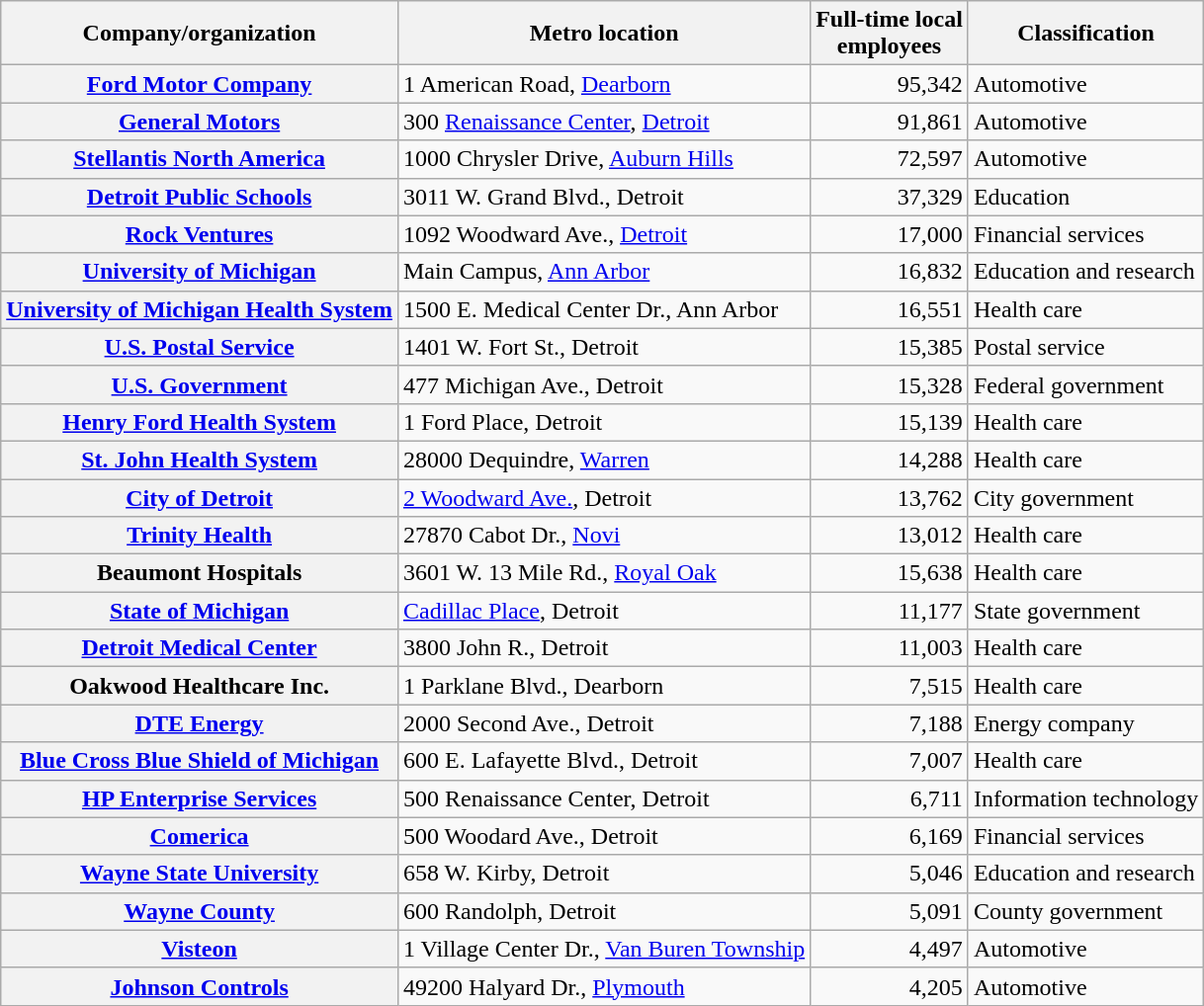<table class="wikitable sortable plainrowheaders">
<tr>
<th scope="col">Company/organization</th>
<th scope="col">Metro location</th>
<th scope="col">Full-time local<br>employees</th>
<th scope="col">Classification</th>
</tr>
<tr>
<th scope="row"><a href='#'>Ford Motor Company</a></th>
<td>1 American Road, <a href='#'>Dearborn</a></td>
<td style="text-align:right;">95,342</td>
<td>Automotive</td>
</tr>
<tr>
<th scope="row"><a href='#'>General Motors</a></th>
<td>300 <a href='#'>Renaissance Center</a>, <a href='#'>Detroit</a></td>
<td style="text-align:right;">91,861</td>
<td>Automotive</td>
</tr>
<tr>
<th scope="row"><a href='#'>Stellantis North America</a></th>
<td>1000 Chrysler Drive, <a href='#'>Auburn Hills</a></td>
<td style="text-align:right;">72,597</td>
<td>Automotive</td>
</tr>
<tr>
<th scope="row"><a href='#'>Detroit Public Schools</a></th>
<td>3011 W. Grand Blvd., Detroit</td>
<td style="text-align:right;">37,329</td>
<td>Education</td>
</tr>
<tr>
<th scope="row"><a href='#'>Rock Ventures</a></th>
<td>1092 Woodward Ave., <a href='#'>Detroit</a></td>
<td style="text-align:right;">17,000</td>
<td>Financial services</td>
</tr>
<tr>
<th scope="row"><a href='#'>University of Michigan</a></th>
<td>Main Campus, <a href='#'>Ann Arbor</a></td>
<td style="text-align:right;">16,832</td>
<td>Education and research</td>
</tr>
<tr>
<th scope="row"><a href='#'>University of Michigan Health System</a></th>
<td>1500 E. Medical Center Dr., Ann Arbor</td>
<td style="text-align:right;">16,551</td>
<td>Health care</td>
</tr>
<tr>
<th scope="row"><a href='#'>U.S. Postal Service</a></th>
<td>1401 W. Fort St., Detroit</td>
<td style="text-align:right;">15,385</td>
<td>Postal service</td>
</tr>
<tr>
<th scope="row"><a href='#'>U.S. Government</a></th>
<td>477 Michigan Ave., Detroit</td>
<td style="text-align:right;">15,328</td>
<td>Federal government</td>
</tr>
<tr>
<th scope="row"><a href='#'>Henry Ford Health System</a></th>
<td>1 Ford Place, Detroit</td>
<td style="text-align:right;">15,139</td>
<td>Health care</td>
</tr>
<tr>
<th scope="row"><a href='#'>St. John Health System</a></th>
<td>28000 Dequindre, <a href='#'>Warren</a></td>
<td style="text-align:right;">14,288</td>
<td>Health care</td>
</tr>
<tr>
<th scope="row"><a href='#'>City of Detroit</a></th>
<td><a href='#'>2 Woodward Ave.</a>, Detroit</td>
<td style="text-align:right;">13,762</td>
<td>City government</td>
</tr>
<tr>
<th scope="row"><a href='#'>Trinity Health</a></th>
<td>27870 Cabot Dr., <a href='#'>Novi</a></td>
<td style="text-align:right;">13,012</td>
<td>Health care</td>
</tr>
<tr>
<th scope="row">Beaumont Hospitals</th>
<td>3601 W. 13 Mile Rd., <a href='#'>Royal Oak</a></td>
<td style="text-align:right;">15,638</td>
<td>Health care</td>
</tr>
<tr>
<th scope="row"><a href='#'>State of Michigan</a></th>
<td><a href='#'>Cadillac Place</a>, Detroit</td>
<td style="text-align:right;">11,177</td>
<td>State government</td>
</tr>
<tr>
<th scope="row"><a href='#'>Detroit Medical Center</a></th>
<td>3800 John R., Detroit</td>
<td style="text-align:right;">11,003</td>
<td>Health care</td>
</tr>
<tr>
<th scope="row">Oakwood Healthcare Inc.</th>
<td>1 Parklane Blvd., Dearborn</td>
<td style="text-align:right;">7,515</td>
<td>Health care</td>
</tr>
<tr>
<th scope="row"><a href='#'>DTE Energy</a></th>
<td>2000 Second Ave., Detroit</td>
<td style="text-align:right;">7,188</td>
<td>Energy company</td>
</tr>
<tr>
<th scope="row"><a href='#'>Blue Cross Blue Shield of Michigan</a></th>
<td>600 E. Lafayette Blvd., Detroit</td>
<td style="text-align:right;">7,007</td>
<td>Health care</td>
</tr>
<tr>
<th scope="row"><a href='#'>HP Enterprise Services</a></th>
<td>500 Renaissance Center, Detroit</td>
<td style="text-align:right;">6,711</td>
<td>Information technology</td>
</tr>
<tr>
<th scope="row"><a href='#'>Comerica</a></th>
<td>500 Woodard Ave., Detroit</td>
<td style="text-align:right;">6,169</td>
<td>Financial services</td>
</tr>
<tr>
<th scope="row"><a href='#'>Wayne State University</a></th>
<td>658 W. Kirby, Detroit</td>
<td style="text-align:right;">5,046</td>
<td>Education and research</td>
</tr>
<tr>
<th scope="row"><a href='#'>Wayne County</a></th>
<td>600 Randolph, Detroit</td>
<td style="text-align:right;">5,091</td>
<td>County government</td>
</tr>
<tr>
<th scope="row"><a href='#'>Visteon</a></th>
<td>1 Village Center Dr., <a href='#'>Van Buren Township</a></td>
<td style="text-align:right;">4,497</td>
<td>Automotive</td>
</tr>
<tr>
<th scope="row"><a href='#'>Johnson Controls</a></th>
<td>49200 Halyard Dr., <a href='#'>Plymouth</a></td>
<td style="text-align:right;">4,205</td>
<td>Automotive</td>
</tr>
</table>
